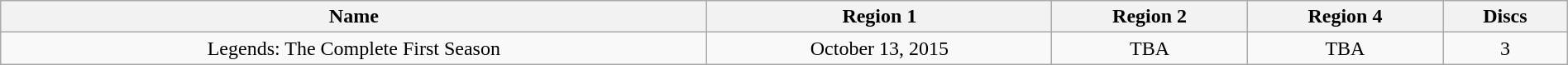<table class="wikitable" style="width:100%;">
<tr>
<th>Name</th>
<th>Region 1</th>
<th>Region 2</th>
<th>Region 4</th>
<th>Discs</th>
</tr>
<tr style="text-align:center;">
<td>Legends: The Complete First Season</td>
<td>October 13, 2015</td>
<td>TBA</td>
<td>TBA</td>
<td>3</td>
</tr>
</table>
